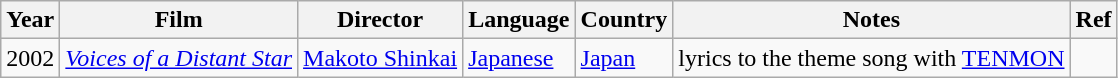<table Class="wikitable">
<tr>
<th>Year</th>
<th>Film</th>
<th>Director</th>
<th>Language</th>
<th>Country</th>
<th>Notes</th>
<th>Ref</th>
</tr>
<tr>
<td>2002</td>
<td><em><a href='#'>Voices of a Distant Star</a></em></td>
<td><a href='#'>Makoto Shinkai</a></td>
<td><a href='#'>Japanese</a></td>
<td><a href='#'>Japan</a></td>
<td>lyrics to the theme song with <a href='#'>TENMON</a></td>
<td></td>
</tr>
</table>
